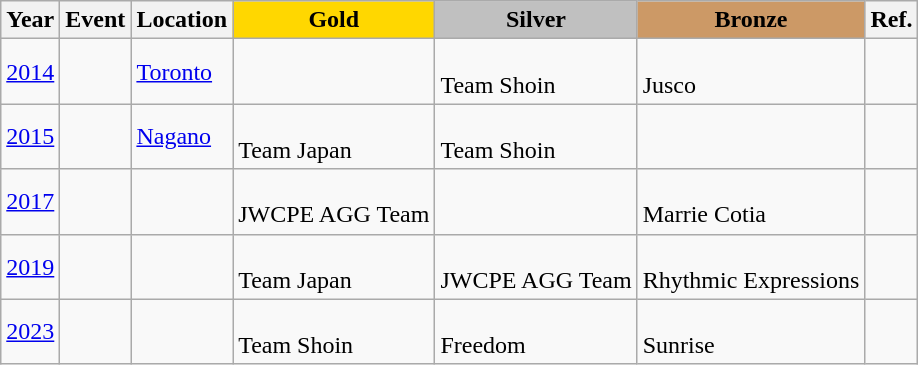<table class="wikitable">
<tr>
<th>Year</th>
<th>Event</th>
<th>Location</th>
<th style="background-color:gold;">Gold</th>
<th style="background-color:silver;">Silver</th>
<th style="background-color:#cc9966;">Bronze</th>
<th>Ref.</th>
</tr>
<tr>
<td><a href='#'>2014</a></td>
<td></td>
<td> <a href='#'>Toronto</a></td>
<td><br></td>
<td><br>Team Shoin</td>
<td><br>Jusco</td>
<td></td>
</tr>
<tr>
<td><a href='#'>2015</a></td>
<td></td>
<td> <a href='#'>Nagano</a></td>
<td><br>Team Japan</td>
<td><br>Team Shoin</td>
<td><br></td>
<td></td>
</tr>
<tr>
<td><a href='#'>2017</a></td>
<td></td>
<td></td>
<td><br>JWCPE AGG Team</td>
<td><br></td>
<td><br>Marrie Cotia</td>
<td></td>
</tr>
<tr>
<td><a href='#'>2019</a></td>
<td></td>
<td></td>
<td><br>Team Japan</td>
<td><br>JWCPE AGG Team</td>
<td><br>Rhythmic Expressions</td>
<td></td>
</tr>
<tr>
<td><a href='#'>2023</a></td>
<td></td>
<td></td>
<td><br>Team Shoin</td>
<td><br>Freedom</td>
<td><br>Sunrise</td>
<td></td>
</tr>
</table>
